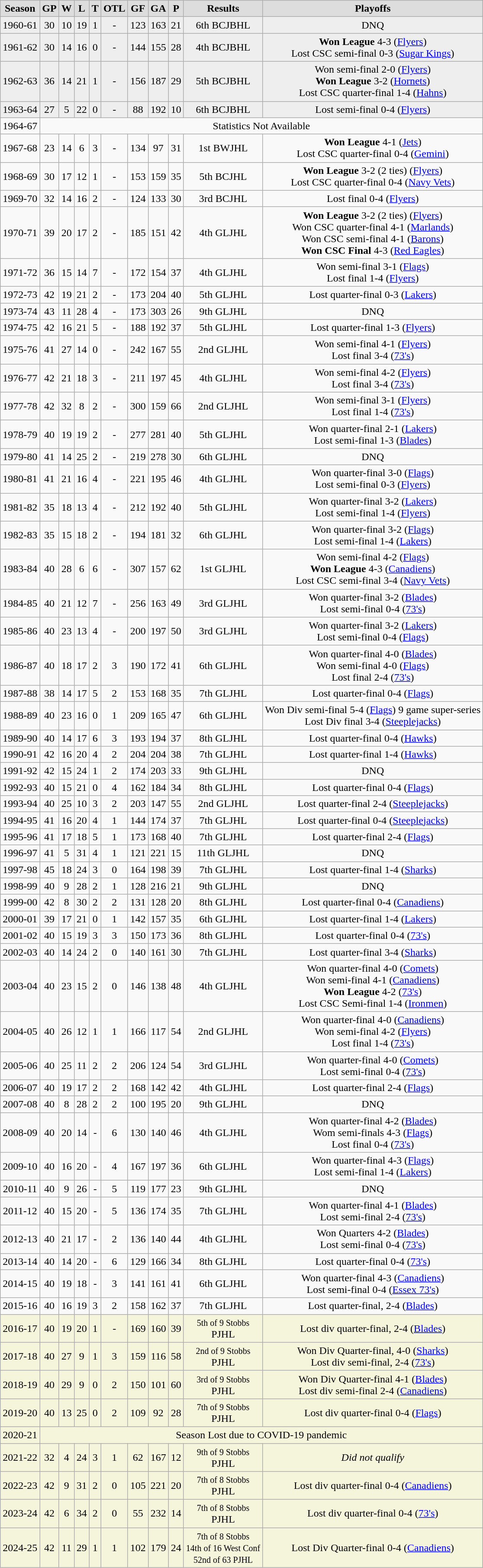<table class="wikitable">
<tr align="center"  bgcolor="#dddddd">
<td><strong>Season</strong></td>
<td><strong>GP</strong></td>
<td><strong>W</strong></td>
<td><strong>L</strong></td>
<td><strong>T</strong></td>
<td><strong>OTL</strong></td>
<td><strong>GF</strong></td>
<td><strong>GA</strong></td>
<td><strong>P</strong></td>
<td><strong>Results</strong></td>
<td><strong>Playoffs</strong></td>
</tr>
<tr align="center"  bgcolor="#eeeeee">
<td>1960-61</td>
<td>30</td>
<td>10</td>
<td>19</td>
<td>1</td>
<td>-</td>
<td>123</td>
<td>163</td>
<td>21</td>
<td>6th BCJBHL</td>
<td>DNQ</td>
</tr>
<tr align="center"  bgcolor="#eeeeee">
<td>1961-62</td>
<td>30</td>
<td>14</td>
<td>16</td>
<td>0</td>
<td>-</td>
<td>144</td>
<td>155</td>
<td>28</td>
<td>4th BCJBHL</td>
<td><strong>Won League</strong> 4-3 (<a href='#'>Flyers</a>)<br>Lost CSC semi-final 0-3 (<a href='#'>Sugar Kings</a>)</td>
</tr>
<tr align="center"  bgcolor="#eeeeee">
<td>1962-63</td>
<td>36</td>
<td>14</td>
<td>21</td>
<td>1</td>
<td>-</td>
<td>156</td>
<td>187</td>
<td>29</td>
<td>5th BCJBHL</td>
<td>Won semi-final 2-0 (<a href='#'>Flyers</a>)<br><strong>Won League</strong> 3-2 (<a href='#'>Hornets</a>)<br>Lost CSC quarter-final 1-4 (<a href='#'>Hahns</a>)</td>
</tr>
<tr align="center"  bgcolor="#eeeeee">
<td>1963-64</td>
<td>27</td>
<td>5</td>
<td>22</td>
<td>0</td>
<td>-</td>
<td>88</td>
<td>192</td>
<td>10</td>
<td>6th BCJBHL</td>
<td>Lost semi-final 0-4 (<a href='#'>Flyers</a>)</td>
</tr>
<tr align="center">
<td>1964-67</td>
<td colspan="11">Statistics Not Available</td>
</tr>
<tr align="center">
<td>1967-68</td>
<td>23</td>
<td>14</td>
<td>6</td>
<td>3</td>
<td>-</td>
<td>134</td>
<td>97</td>
<td>31</td>
<td>1st BWJHL</td>
<td><strong>Won League</strong> 4-1 (<a href='#'>Jets</a>)<br>Lost CSC quarter-final 0-4 (<a href='#'>Gemini</a>)</td>
</tr>
<tr align="center">
<td>1968-69</td>
<td>30</td>
<td>17</td>
<td>12</td>
<td>1</td>
<td>-</td>
<td>153</td>
<td>159</td>
<td>35</td>
<td>5th BCJHL</td>
<td><strong>Won League</strong> 3-2 (2 ties) (<a href='#'>Flyers</a>)<br>Lost CSC quarter-final 0-4 (<a href='#'>Navy Vets</a>)</td>
</tr>
<tr align="center">
<td>1969-70</td>
<td>32</td>
<td>14</td>
<td>16</td>
<td>2</td>
<td>-</td>
<td>124</td>
<td>133</td>
<td>30</td>
<td>3rd BCJHL</td>
<td>Lost final 0-4 (<a href='#'>Flyers</a>)</td>
</tr>
<tr align="center">
<td>1970-71</td>
<td>39</td>
<td>20</td>
<td>17</td>
<td>2</td>
<td>-</td>
<td>185</td>
<td>151</td>
<td>42</td>
<td>4th GLJHL</td>
<td><strong>Won League</strong> 3-2 (2 ties) (<a href='#'>Flyers</a>)<br>Won CSC quarter-final 4-1 (<a href='#'>Marlands</a>)<br>Won CSC semi-final 4-1 (<a href='#'>Barons</a>)<br><strong>Won CSC Final</strong> 4-3 (<a href='#'>Red Eagles</a>)</td>
</tr>
<tr align="center">
<td>1971-72</td>
<td>36</td>
<td>15</td>
<td>14</td>
<td>7</td>
<td>-</td>
<td>172</td>
<td>154</td>
<td>37</td>
<td>4th GLJHL</td>
<td>Won semi-final 3-1 (<a href='#'>Flags</a>)<br>Lost final 1-4 (<a href='#'>Flyers</a>)</td>
</tr>
<tr align="center">
<td>1972-73</td>
<td>42</td>
<td>19</td>
<td>21</td>
<td>2</td>
<td>-</td>
<td>173</td>
<td>204</td>
<td>40</td>
<td>5th GLJHL</td>
<td>Lost quarter-final 0-3 (<a href='#'>Lakers</a>)</td>
</tr>
<tr align="center">
<td>1973-74</td>
<td>43</td>
<td>11</td>
<td>28</td>
<td>4</td>
<td>-</td>
<td>173</td>
<td>303</td>
<td>26</td>
<td>9th GLJHL</td>
<td>DNQ</td>
</tr>
<tr align="center">
<td>1974-75</td>
<td>42</td>
<td>16</td>
<td>21</td>
<td>5</td>
<td>-</td>
<td>188</td>
<td>192</td>
<td>37</td>
<td>5th GLJHL</td>
<td>Lost quarter-final 1-3 (<a href='#'>Flyers</a>)</td>
</tr>
<tr align="center">
<td>1975-76</td>
<td>41</td>
<td>27</td>
<td>14</td>
<td>0</td>
<td>-</td>
<td>242</td>
<td>167</td>
<td>55</td>
<td>2nd GLJHL</td>
<td>Won semi-final 4-1 (<a href='#'>Flyers</a>)<br>Lost final 3-4 (<a href='#'>73's</a>)</td>
</tr>
<tr align="center">
<td>1976-77</td>
<td>42</td>
<td>21</td>
<td>18</td>
<td>3</td>
<td>-</td>
<td>211</td>
<td>197</td>
<td>45</td>
<td>4th GLJHL</td>
<td>Won semi-final 4-2 (<a href='#'>Flyers</a>)<br>Lost final 3-4 (<a href='#'>73's</a>)</td>
</tr>
<tr align="center">
<td>1977-78</td>
<td>42</td>
<td>32</td>
<td>8</td>
<td>2</td>
<td>-</td>
<td>300</td>
<td>159</td>
<td>66</td>
<td>2nd GLJHL</td>
<td>Won semi-final 3-1 (<a href='#'>Flyers</a>)<br>Lost final 1-4 (<a href='#'>73's</a>)</td>
</tr>
<tr align="center">
<td>1978-79</td>
<td>40</td>
<td>19</td>
<td>19</td>
<td>2</td>
<td>-</td>
<td>277</td>
<td>281</td>
<td>40</td>
<td>5th GLJHL</td>
<td>Won quarter-final 2-1 (<a href='#'>Lakers</a>)<br>Lost semi-final 1-3 (<a href='#'>Blades</a>)</td>
</tr>
<tr align="center">
<td>1979-80</td>
<td>41</td>
<td>14</td>
<td>25</td>
<td>2</td>
<td>-</td>
<td>219</td>
<td>278</td>
<td>30</td>
<td>6th GLJHL</td>
<td>DNQ</td>
</tr>
<tr align="center">
<td>1980-81</td>
<td>41</td>
<td>21</td>
<td>16</td>
<td>4</td>
<td>-</td>
<td>221</td>
<td>195</td>
<td>46</td>
<td>4th GLJHL</td>
<td>Won quarter-final 3-0 (<a href='#'>Flags</a>)<br>Lost semi-final 0-3 (<a href='#'>Flyers</a>)</td>
</tr>
<tr align="center">
<td>1981-82</td>
<td>35</td>
<td>18</td>
<td>13</td>
<td>4</td>
<td>-</td>
<td>212</td>
<td>192</td>
<td>40</td>
<td>5th GLJHL</td>
<td>Won quarter-final 3-2 (<a href='#'>Lakers</a>)<br>Lost semi-final 1-4 (<a href='#'>Flyers</a>)</td>
</tr>
<tr align="center">
<td>1982-83</td>
<td>35</td>
<td>15</td>
<td>18</td>
<td>2</td>
<td>-</td>
<td>194</td>
<td>181</td>
<td>32</td>
<td>6th GLJHL</td>
<td>Won quarter-final 3-2 (<a href='#'>Flags</a>)<br>Lost semi-final 1-4 (<a href='#'>Lakers</a>)</td>
</tr>
<tr align="center">
<td>1983-84</td>
<td>40</td>
<td>28</td>
<td>6</td>
<td>6</td>
<td>-</td>
<td>307</td>
<td>157</td>
<td>62</td>
<td>1st GLJHL</td>
<td>Won semi-final 4-2 (<a href='#'>Flags</a>)<br><strong>Won League</strong> 4-3 (<a href='#'>Canadiens</a>)<br>Lost CSC semi-final 3-4 (<a href='#'>Navy Vets</a>)</td>
</tr>
<tr align="center">
<td>1984-85</td>
<td>40</td>
<td>21</td>
<td>12</td>
<td>7</td>
<td>-</td>
<td>256</td>
<td>163</td>
<td>49</td>
<td>3rd GLJHL</td>
<td>Won quarter-final 3-2 (<a href='#'>Blades</a>)<br>Lost semi-final 0-4 (<a href='#'>73's</a>)</td>
</tr>
<tr align="center">
<td>1985-86</td>
<td>40</td>
<td>23</td>
<td>13</td>
<td>4</td>
<td>-</td>
<td>200</td>
<td>197</td>
<td>50</td>
<td>3rd GLJHL</td>
<td>Won quarter-final 3-2 (<a href='#'>Lakers</a>)<br>Lost semi-final 0-4 (<a href='#'>Flags</a>)</td>
</tr>
<tr align="center">
<td>1986-87</td>
<td>40</td>
<td>18</td>
<td>17</td>
<td>2</td>
<td>3</td>
<td>190</td>
<td>172</td>
<td>41</td>
<td>6th GLJHL</td>
<td>Won quarter-final 4-0 (<a href='#'>Blades</a>)<br>Won semi-final 4-0 (<a href='#'>Flags</a>)<br>Lost final 2-4 (<a href='#'>73's</a>)</td>
</tr>
<tr align="center">
<td>1987-88</td>
<td>38</td>
<td>14</td>
<td>17</td>
<td>5</td>
<td>2</td>
<td>153</td>
<td>168</td>
<td>35</td>
<td>7th GLJHL</td>
<td>Lost quarter-final 0-4 (<a href='#'>Flags</a>)</td>
</tr>
<tr align="center">
<td>1988-89</td>
<td>40</td>
<td>23</td>
<td>16</td>
<td>0</td>
<td>1</td>
<td>209</td>
<td>165</td>
<td>47</td>
<td>6th GLJHL</td>
<td>Won Div semi-final 5-4 (<a href='#'>Flags</a>) 9 game super-series<br>Lost Div final 3-4 (<a href='#'>Steeplejacks</a>)</td>
</tr>
<tr align="center">
<td>1989-90</td>
<td>40</td>
<td>14</td>
<td>17</td>
<td>6</td>
<td>3</td>
<td>193</td>
<td>194</td>
<td>37</td>
<td>8th GLJHL</td>
<td>Lost quarter-final 0-4 (<a href='#'>Hawks</a>)</td>
</tr>
<tr align="center">
<td>1990-91</td>
<td>42</td>
<td>16</td>
<td>20</td>
<td>4</td>
<td>2</td>
<td>204</td>
<td>204</td>
<td>38</td>
<td>7th GLJHL</td>
<td>Lost quarter-final 1-4 (<a href='#'>Hawks</a>)</td>
</tr>
<tr align="center">
<td>1991-92</td>
<td>42</td>
<td>15</td>
<td>24</td>
<td>1</td>
<td>2</td>
<td>174</td>
<td>203</td>
<td>33</td>
<td>9th GLJHL</td>
<td>DNQ</td>
</tr>
<tr align="center">
<td>1992-93</td>
<td>40</td>
<td>15</td>
<td>21</td>
<td>0</td>
<td>4</td>
<td>162</td>
<td>184</td>
<td>34</td>
<td>8th GLJHL</td>
<td>Lost quarter-final 0-4 (<a href='#'>Flags</a>)</td>
</tr>
<tr align="center">
<td>1993-94</td>
<td>40</td>
<td>25</td>
<td>10</td>
<td>3</td>
<td>2</td>
<td>203</td>
<td>147</td>
<td>55</td>
<td>2nd GLJHL</td>
<td>Lost quarter-final 2-4 (<a href='#'>Steeplejacks</a>)</td>
</tr>
<tr align="center">
<td>1994-95</td>
<td>41</td>
<td>16</td>
<td>20</td>
<td>4</td>
<td>1</td>
<td>144</td>
<td>174</td>
<td>37</td>
<td>7th GLJHL</td>
<td>Lost quarter-final 0-4 (<a href='#'>Steeplejacks</a>)</td>
</tr>
<tr align="center">
<td>1995-96</td>
<td>41</td>
<td>17</td>
<td>18</td>
<td>5</td>
<td>1</td>
<td>173</td>
<td>168</td>
<td>40</td>
<td>7th GLJHL</td>
<td>Lost quarter-final 2-4 (<a href='#'>Flags</a>)</td>
</tr>
<tr align="center">
<td>1996-97</td>
<td>41</td>
<td>5</td>
<td>31</td>
<td>4</td>
<td>1</td>
<td>121</td>
<td>221</td>
<td>15</td>
<td>11th GLJHL</td>
<td>DNQ</td>
</tr>
<tr align="center">
<td>1997-98</td>
<td>45</td>
<td>18</td>
<td>24</td>
<td>3</td>
<td>0</td>
<td>164</td>
<td>198</td>
<td>39</td>
<td>7th GLJHL</td>
<td>Lost quarter-final 1-4 (<a href='#'>Sharks</a>)</td>
</tr>
<tr align="center">
<td>1998-99</td>
<td>40</td>
<td>9</td>
<td>28</td>
<td>2</td>
<td>1</td>
<td>128</td>
<td>216</td>
<td>21</td>
<td>9th GLJHL</td>
<td>DNQ</td>
</tr>
<tr align="center">
<td>1999-00</td>
<td>42</td>
<td>8</td>
<td>30</td>
<td>2</td>
<td>2</td>
<td>131</td>
<td>128</td>
<td>20</td>
<td>8th GLJHL</td>
<td>Lost quarter-final 0-4 (<a href='#'>Canadiens</a>)</td>
</tr>
<tr align="center">
<td>2000-01</td>
<td>39</td>
<td>17</td>
<td>21</td>
<td>0</td>
<td>1</td>
<td>142</td>
<td>157</td>
<td>35</td>
<td>6th GLJHL</td>
<td>Lost quarter-final 1-4 (<a href='#'>Lakers</a>)</td>
</tr>
<tr align="center">
<td>2001-02</td>
<td>40</td>
<td>15</td>
<td>19</td>
<td>3</td>
<td>3</td>
<td>150</td>
<td>173</td>
<td>36</td>
<td>8th GLJHL</td>
<td>Lost quarter-final 0-4 (<a href='#'>73's</a>)</td>
</tr>
<tr align="center">
<td>2002-03</td>
<td>40</td>
<td>14</td>
<td>24</td>
<td>2</td>
<td>0</td>
<td>140</td>
<td>161</td>
<td>30</td>
<td>7th GLJHL</td>
<td>Lost quarter-final 3-4 (<a href='#'>Sharks</a>)</td>
</tr>
<tr align="center">
<td>2003-04</td>
<td>40</td>
<td>23</td>
<td>15</td>
<td>2</td>
<td>0</td>
<td>146</td>
<td>138</td>
<td>48</td>
<td>4th GLJHL</td>
<td>Won quarter-final 4-0 (<a href='#'>Comets</a>)<br>Won semi-final 4-1 (<a href='#'>Canadiens</a>)<br><strong>Won League</strong> 4-2 (<a href='#'>73's</a>)<br>Lost CSC Semi-final 1-4 (<a href='#'>Ironmen</a>)</td>
</tr>
<tr align="center">
<td>2004-05</td>
<td>40</td>
<td>26</td>
<td>12</td>
<td>1</td>
<td>1</td>
<td>166</td>
<td>117</td>
<td>54</td>
<td>2nd GLJHL</td>
<td>Won quarter-final 4-0 (<a href='#'>Canadiens</a>)<br>Won semi-final 4-2 (<a href='#'>Flyers</a>)<br>Lost final 1-4 (<a href='#'>73's</a>)</td>
</tr>
<tr align="center">
<td>2005-06</td>
<td>40</td>
<td>25</td>
<td>11</td>
<td>2</td>
<td>2</td>
<td>206</td>
<td>124</td>
<td>54</td>
<td>3rd GLJHL</td>
<td>Won quarter-final 4-0 (<a href='#'>Comets</a>)<br>Lost semi-final 0-4 (<a href='#'>73's</a>)</td>
</tr>
<tr align="center">
<td>2006-07</td>
<td>40</td>
<td>19</td>
<td>17</td>
<td>2</td>
<td>2</td>
<td>168</td>
<td>142</td>
<td>42</td>
<td>4th GLJHL</td>
<td>Lost quarter-final 2-4 (<a href='#'>Flags</a>)</td>
</tr>
<tr align="center">
<td>2007-08</td>
<td>40</td>
<td>8</td>
<td>28</td>
<td>2</td>
<td>2</td>
<td>100</td>
<td>195</td>
<td>20</td>
<td>9th GLJHL</td>
<td>DNQ</td>
</tr>
<tr align="center">
<td>2008-09</td>
<td>40</td>
<td>20</td>
<td>14</td>
<td>-</td>
<td>6</td>
<td>130</td>
<td>140</td>
<td>46</td>
<td>4th GLJHL</td>
<td>Won quarter-final 4-2 (<a href='#'>Blades</a>)<br>Wom semi-finals 4-3 (<a href='#'>Flags</a>)<br>Lost final 0-4 (<a href='#'>73's</a>)</td>
</tr>
<tr align="center">
<td>2009-10</td>
<td>40</td>
<td>16</td>
<td>20</td>
<td>-</td>
<td>4</td>
<td>167</td>
<td>197</td>
<td>36</td>
<td>6th GLJHL</td>
<td>Won quarter-final 4-3 (<a href='#'>Flags</a>)<br>Lost semi-final 1-4 (<a href='#'>Lakers</a>)</td>
</tr>
<tr align="center">
<td>2010-11</td>
<td>40</td>
<td>9</td>
<td>26</td>
<td>-</td>
<td>5</td>
<td>119</td>
<td>177</td>
<td>23</td>
<td>9th GLJHL</td>
<td>DNQ</td>
</tr>
<tr align="center">
<td>2011-12</td>
<td>40</td>
<td>15</td>
<td>20</td>
<td>-</td>
<td>5</td>
<td>136</td>
<td>174</td>
<td>35</td>
<td>7th GLJHL</td>
<td>Won quarter-final 4-1 (<a href='#'>Blades</a>)<br>Lost semi-final 2-4 (<a href='#'>73's</a>)</td>
</tr>
<tr align="center">
<td>2012-13</td>
<td>40</td>
<td>21</td>
<td>17</td>
<td>-</td>
<td>2</td>
<td>136</td>
<td>140</td>
<td>44</td>
<td>4th GLJHL</td>
<td>Won Quarters 4-2 (<a href='#'>Blades</a>)<br>Lost semi-final 0-4 (<a href='#'>73's</a>)</td>
</tr>
<tr align="center">
<td>2013-14</td>
<td>40</td>
<td>14</td>
<td>20</td>
<td>-</td>
<td>6</td>
<td>129</td>
<td>166</td>
<td>34</td>
<td>8th GLJHL</td>
<td>Lost quarter-final 0-4 (<a href='#'>73's</a>)</td>
</tr>
<tr align="center">
<td>2014-15</td>
<td>40</td>
<td>19</td>
<td>18</td>
<td>-</td>
<td>3</td>
<td>141</td>
<td>161</td>
<td>41</td>
<td>6th GLJHL</td>
<td>Won quarter-final 4-3 (<a href='#'>Canadiens</a>)<br>Lost semi-final 0-4 (<a href='#'>Essex 73's</a>)</td>
</tr>
<tr align="center">
<td>2015-16</td>
<td>40</td>
<td>16</td>
<td>19</td>
<td>3</td>
<td>2</td>
<td>158</td>
<td>162</td>
<td>37</td>
<td>7th GLJHL</td>
<td>Lost quarter-final, 2-4 (<a href='#'>Blades</a>)</td>
</tr>
<tr align="center" bgcolor="beige">
<td>2016-17</td>
<td>40</td>
<td>19</td>
<td>20</td>
<td>1</td>
<td>-</td>
<td>169</td>
<td>160</td>
<td>39</td>
<td><small>5th of 9 Stobbs</small><br>PJHL</td>
<td>Lost div quarter-final, 2-4 (<a href='#'>Blades</a>)</td>
</tr>
<tr align="center" bgcolor="beige">
<td>2017-18</td>
<td>40</td>
<td>27</td>
<td>9</td>
<td>1</td>
<td>3</td>
<td>159</td>
<td>116</td>
<td>58</td>
<td><small> 2nd  of 9 Stobbs</small><br>PJHL</td>
<td>Won Div Quarter-final, 4-0 (<a href='#'>Sharks</a>)<br>Lost div semi-final, 2-4 (<a href='#'>73's</a>)</td>
</tr>
<tr align="center" bgcolor="beige">
<td>2018-19</td>
<td>40</td>
<td>29</td>
<td>9</td>
<td>0</td>
<td>2</td>
<td>150</td>
<td>101</td>
<td>60</td>
<td><small> 3rd  of 9 Stobbs</small><br>PJHL</td>
<td>Won Div Quarter-final  4-1  (<a href='#'>Blades</a>)<br>Lost div semi-final 2-4 (<a href='#'>Canadiens</a>)</td>
</tr>
<tr align="center" bgcolor="beige">
<td>2019-20</td>
<td>40</td>
<td>13</td>
<td>25</td>
<td>0</td>
<td>2</td>
<td>109</td>
<td>92</td>
<td>28</td>
<td><small> 7th  of 9 Stobbs</small><br>PJHL</td>
<td>Lost div quarter-final  0-4  (<a href='#'>Flags</a>)</td>
</tr>
<tr align="center" bgcolor="beige">
<td>2020-21</td>
<td colspan="10">Season Lost due to COVID-19 pandemic</td>
</tr>
<tr align="center" bgcolor="beige">
<td>2021-22</td>
<td>32</td>
<td>4</td>
<td>24</td>
<td>3</td>
<td>1</td>
<td>62</td>
<td>167</td>
<td>12</td>
<td><small> 9th  of 9 Stobbs</small><br>PJHL</td>
<td><em>Did not qualify</em></td>
</tr>
<tr align="center" bgcolor="beige">
<td>2022-23</td>
<td>42</td>
<td>9</td>
<td>31</td>
<td>2</td>
<td>0</td>
<td>105</td>
<td>221</td>
<td>20</td>
<td><small> 7th  of 8 Stobbs</small><br>PJHL</td>
<td>Lost div quarter-final  0-4 (<a href='#'>Canadiens</a>)</td>
</tr>
<tr align="center" bgcolor="beige">
<td>2023-24</td>
<td>42</td>
<td>6</td>
<td>34</td>
<td>2</td>
<td>0</td>
<td>55</td>
<td>232</td>
<td>14</td>
<td><small> 7th  of 8 Stobbs</small><br>PJHL</td>
<td>Lost div quarter-final  0-4 (<a href='#'>73's</a>)</td>
</tr>
<tr align="center" bgcolor="beige">
<td>2024-25</td>
<td>42</td>
<td>11</td>
<td>29</td>
<td>1</td>
<td>1</td>
<td>102</td>
<td>179</td>
<td>24</td>
<td><small> 7th  of 8 Stobbs<br>14th of 16 West Conf<br>52nd of 63 PJHL</small></td>
<td>Lost Div Quarter-final  0-4 (<a href='#'>Canadiens</a>)</td>
</tr>
</table>
